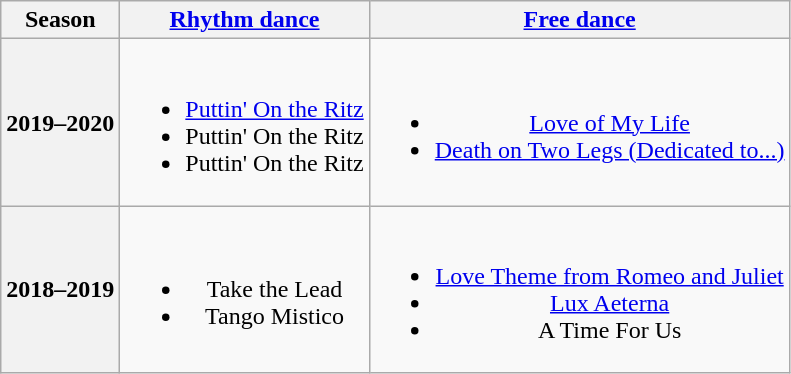<table class=wikitable style=text-align:center>
<tr>
<th>Season</th>
<th><a href='#'>Rhythm dance</a></th>
<th><a href='#'>Free dance</a></th>
</tr>
<tr>
<th>2019–2020 <br></th>
<td><br><ul><li> <a href='#'>Puttin' On the Ritz</a></li><li> Puttin' On the Ritz</li><li> Puttin' On the Ritz <br></li></ul></td>
<td><br><ul><li><a href='#'>Love of My Life</a></li><li><a href='#'>Death on Two Legs (Dedicated to...)</a> <br></li></ul></td>
</tr>
<tr>
<th>2018–2019 <br></th>
<td><br><ul><li> Take the Lead <br></li><li> Tango Mistico <br></li></ul></td>
<td><br><ul><li><a href='#'>Love Theme from Romeo and Juliet</a> <br></li><li><a href='#'>Lux Aeterna</a> <br> </li><li>A Time For Us <br></li></ul></td>
</tr>
</table>
